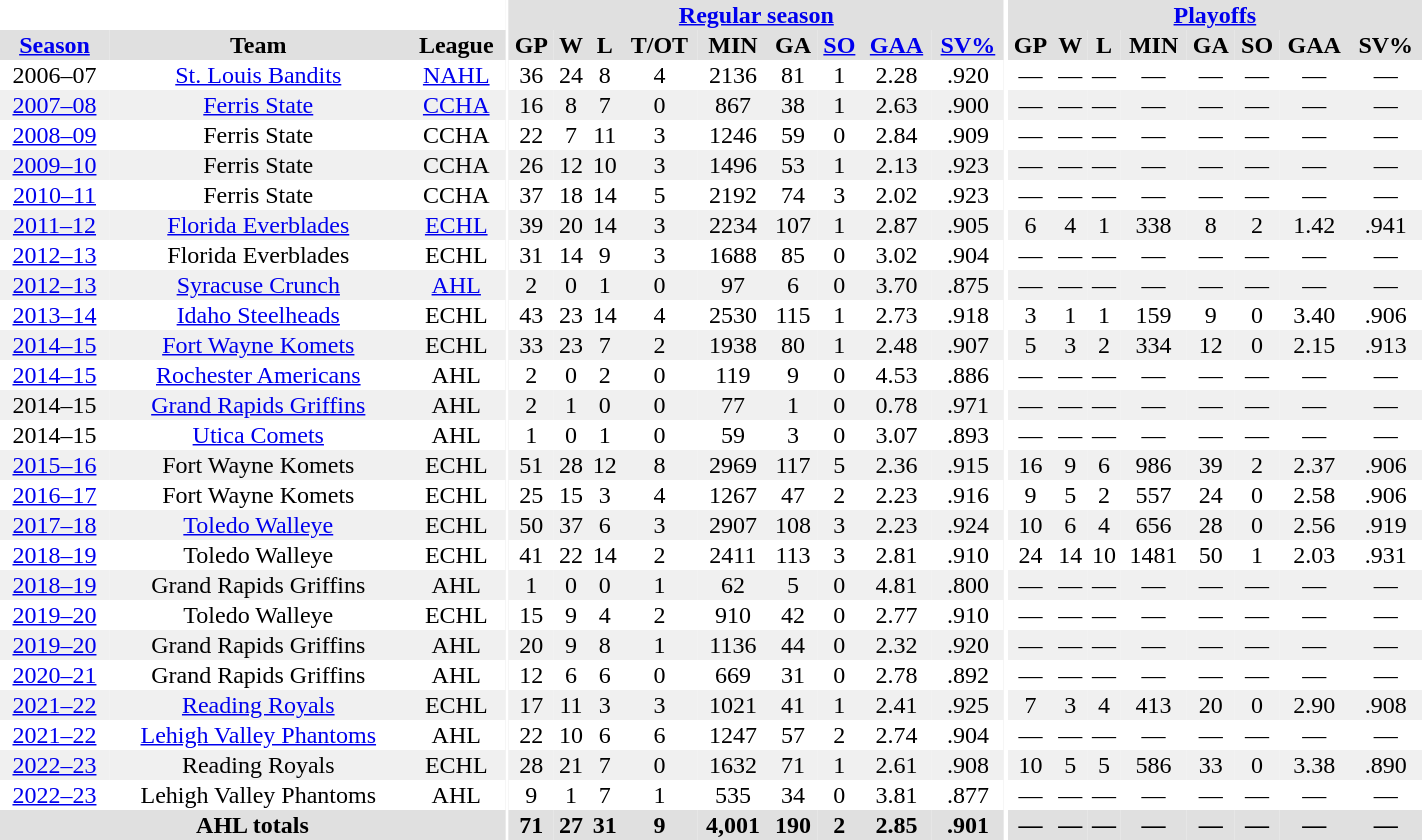<table border="0" cellpadding="1" cellspacing="0" style="text-align:center; width:75%">
<tr ALIGN="center" bgcolor="#e0e0e0">
<th align="center" colspan="3" bgcolor="#ffffff"></th>
<th align="center" rowspan="99" bgcolor="#ffffff"></th>
<th align="center" colspan="9" bgcolor="#e0e0e0"><a href='#'>Regular season</a></th>
<th align="center" rowspan="99" bgcolor="#ffffff"></th>
<th align="center" colspan="8" bgcolor="#e0e0e0"><a href='#'>Playoffs</a></th>
</tr>
<tr ALIGN="center" bgcolor="#e0e0e0">
<th><a href='#'>Season</a></th>
<th>Team</th>
<th>League</th>
<th>GP</th>
<th>W</th>
<th>L</th>
<th>T/OT</th>
<th>MIN</th>
<th>GA</th>
<th><a href='#'>SO</a></th>
<th><a href='#'>GAA</a></th>
<th><a href='#'>SV%</a></th>
<th>GP</th>
<th>W</th>
<th>L</th>
<th>MIN</th>
<th>GA</th>
<th>SO</th>
<th>GAA</th>
<th>SV%</th>
</tr>
<tr ALIGN="center">
<td>2006–07</td>
<td><a href='#'>St. Louis Bandits</a></td>
<td><a href='#'>NAHL</a></td>
<td>36</td>
<td>24</td>
<td>8</td>
<td>4</td>
<td>2136</td>
<td>81</td>
<td>1</td>
<td>2.28</td>
<td>.920</td>
<td>—</td>
<td>—</td>
<td>—</td>
<td>—</td>
<td>—</td>
<td>—</td>
<td>—</td>
<td>—</td>
</tr>
<tr ALIGN="center" bgcolor="#f0f0f0">
<td><a href='#'>2007–08</a></td>
<td><a href='#'>Ferris State</a></td>
<td><a href='#'>CCHA</a></td>
<td>16</td>
<td>8</td>
<td>7</td>
<td>0</td>
<td>867</td>
<td>38</td>
<td>1</td>
<td>2.63</td>
<td>.900</td>
<td>—</td>
<td>—</td>
<td>—</td>
<td>—</td>
<td>—</td>
<td>—</td>
<td>—</td>
<td>—</td>
</tr>
<tr ALIGN="center">
<td><a href='#'>2008–09</a></td>
<td>Ferris State</td>
<td>CCHA</td>
<td>22</td>
<td>7</td>
<td>11</td>
<td>3</td>
<td>1246</td>
<td>59</td>
<td>0</td>
<td>2.84</td>
<td>.909</td>
<td>—</td>
<td>—</td>
<td>—</td>
<td>—</td>
<td>—</td>
<td>—</td>
<td>—</td>
<td>—</td>
</tr>
<tr ALIGN="center" bgcolor="#f0f0f0">
<td><a href='#'>2009–10</a></td>
<td>Ferris State</td>
<td>CCHA</td>
<td>26</td>
<td>12</td>
<td>10</td>
<td>3</td>
<td>1496</td>
<td>53</td>
<td>1</td>
<td>2.13</td>
<td>.923</td>
<td>—</td>
<td>—</td>
<td>—</td>
<td>—</td>
<td>—</td>
<td>—</td>
<td>—</td>
<td>—</td>
</tr>
<tr ALIGN="center">
<td><a href='#'>2010–11</a></td>
<td>Ferris State</td>
<td>CCHA</td>
<td>37</td>
<td>18</td>
<td>14</td>
<td>5</td>
<td>2192</td>
<td>74</td>
<td>3</td>
<td>2.02</td>
<td>.923</td>
<td>—</td>
<td>—</td>
<td>—</td>
<td>—</td>
<td>—</td>
<td>—</td>
<td>—</td>
<td>—</td>
</tr>
<tr ALIGN="center" bgcolor="#f0f0f0">
<td><a href='#'>2011–12</a></td>
<td><a href='#'>Florida Everblades</a></td>
<td><a href='#'>ECHL</a></td>
<td>39</td>
<td>20</td>
<td>14</td>
<td>3</td>
<td>2234</td>
<td>107</td>
<td>1</td>
<td>2.87</td>
<td>.905</td>
<td>6</td>
<td>4</td>
<td>1</td>
<td>338</td>
<td>8</td>
<td>2</td>
<td>1.42</td>
<td>.941</td>
</tr>
<tr ALIGN="center">
<td><a href='#'>2012–13</a></td>
<td>Florida Everblades</td>
<td>ECHL</td>
<td>31</td>
<td>14</td>
<td>9</td>
<td>3</td>
<td>1688</td>
<td>85</td>
<td>0</td>
<td>3.02</td>
<td>.904</td>
<td>—</td>
<td>—</td>
<td>—</td>
<td>—</td>
<td>—</td>
<td>—</td>
<td>—</td>
<td>—</td>
</tr>
<tr ALIGN="center" bgcolor="#f0f0f0">
<td><a href='#'>2012–13</a></td>
<td><a href='#'>Syracuse Crunch</a></td>
<td><a href='#'>AHL</a></td>
<td>2</td>
<td>0</td>
<td>1</td>
<td>0</td>
<td>97</td>
<td>6</td>
<td>0</td>
<td>3.70</td>
<td>.875</td>
<td>—</td>
<td>—</td>
<td>—</td>
<td>—</td>
<td>—</td>
<td>—</td>
<td>—</td>
<td>—</td>
</tr>
<tr ALIGN="center">
<td><a href='#'>2013–14</a></td>
<td><a href='#'>Idaho Steelheads</a></td>
<td>ECHL</td>
<td>43</td>
<td>23</td>
<td>14</td>
<td>4</td>
<td>2530</td>
<td>115</td>
<td>1</td>
<td>2.73</td>
<td>.918</td>
<td>3</td>
<td>1</td>
<td>1</td>
<td>159</td>
<td>9</td>
<td>0</td>
<td>3.40</td>
<td>.906</td>
</tr>
<tr ALIGN="center" bgcolor="#f0f0f0">
<td><a href='#'>2014–15</a></td>
<td><a href='#'>Fort Wayne Komets</a></td>
<td>ECHL</td>
<td>33</td>
<td>23</td>
<td>7</td>
<td>2</td>
<td>1938</td>
<td>80</td>
<td>1</td>
<td>2.48</td>
<td>.907</td>
<td>5</td>
<td>3</td>
<td>2</td>
<td>334</td>
<td>12</td>
<td>0</td>
<td>2.15</td>
<td>.913</td>
</tr>
<tr ALIGN="center">
<td><a href='#'>2014–15</a></td>
<td><a href='#'>Rochester Americans</a></td>
<td>AHL</td>
<td>2</td>
<td>0</td>
<td>2</td>
<td>0</td>
<td>119</td>
<td>9</td>
<td>0</td>
<td>4.53</td>
<td>.886</td>
<td>—</td>
<td>—</td>
<td>—</td>
<td>—</td>
<td>—</td>
<td>—</td>
<td>—</td>
<td>—</td>
</tr>
<tr ALIGN="center" bgcolor="#f0f0f0">
<td>2014–15</td>
<td><a href='#'>Grand Rapids Griffins</a></td>
<td>AHL</td>
<td>2</td>
<td>1</td>
<td>0</td>
<td>0</td>
<td>77</td>
<td>1</td>
<td>0</td>
<td>0.78</td>
<td>.971</td>
<td>—</td>
<td>—</td>
<td>—</td>
<td>—</td>
<td>—</td>
<td>—</td>
<td>—</td>
<td>—</td>
</tr>
<tr ALIGN="center">
<td>2014–15</td>
<td><a href='#'>Utica Comets</a></td>
<td>AHL</td>
<td>1</td>
<td>0</td>
<td>1</td>
<td>0</td>
<td>59</td>
<td>3</td>
<td>0</td>
<td>3.07</td>
<td>.893</td>
<td>—</td>
<td>—</td>
<td>—</td>
<td>—</td>
<td>—</td>
<td>—</td>
<td>—</td>
<td>—</td>
</tr>
<tr ALIGN="center" bgcolor="#f0f0f0">
<td><a href='#'>2015–16</a></td>
<td>Fort Wayne Komets</td>
<td>ECHL</td>
<td>51</td>
<td>28</td>
<td>12</td>
<td>8</td>
<td>2969</td>
<td>117</td>
<td>5</td>
<td>2.36</td>
<td>.915</td>
<td>16</td>
<td>9</td>
<td>6</td>
<td>986</td>
<td>39</td>
<td>2</td>
<td>2.37</td>
<td>.906</td>
</tr>
<tr ALIGN="center">
<td><a href='#'>2016–17</a></td>
<td>Fort Wayne Komets</td>
<td>ECHL</td>
<td>25</td>
<td>15</td>
<td>3</td>
<td>4</td>
<td>1267</td>
<td>47</td>
<td>2</td>
<td>2.23</td>
<td>.916</td>
<td>9</td>
<td>5</td>
<td>2</td>
<td>557</td>
<td>24</td>
<td>0</td>
<td>2.58</td>
<td>.906</td>
</tr>
<tr ALIGN="center" bgcolor="#f0f0f0">
<td><a href='#'>2017–18</a></td>
<td><a href='#'>Toledo Walleye</a></td>
<td>ECHL</td>
<td>50</td>
<td>37</td>
<td>6</td>
<td>3</td>
<td>2907</td>
<td>108</td>
<td>3</td>
<td>2.23</td>
<td>.924</td>
<td>10</td>
<td>6</td>
<td>4</td>
<td>656</td>
<td>28</td>
<td>0</td>
<td>2.56</td>
<td>.919</td>
</tr>
<tr ALIGN="center">
<td><a href='#'>2018–19</a></td>
<td>Toledo Walleye</td>
<td>ECHL</td>
<td>41</td>
<td>22</td>
<td>14</td>
<td>2</td>
<td>2411</td>
<td>113</td>
<td>3</td>
<td>2.81</td>
<td>.910</td>
<td>24</td>
<td>14</td>
<td>10</td>
<td>1481</td>
<td>50</td>
<td>1</td>
<td>2.03</td>
<td>.931</td>
</tr>
<tr ALIGN="center" bgcolor="#f0f0f0">
<td><a href='#'>2018–19</a></td>
<td>Grand Rapids Griffins</td>
<td>AHL</td>
<td>1</td>
<td>0</td>
<td>0</td>
<td>1</td>
<td>62</td>
<td>5</td>
<td>0</td>
<td>4.81</td>
<td>.800</td>
<td>—</td>
<td>—</td>
<td>—</td>
<td>—</td>
<td>—</td>
<td>—</td>
<td>—</td>
<td>—</td>
</tr>
<tr ALIGN="center">
<td><a href='#'>2019–20</a></td>
<td>Toledo Walleye</td>
<td>ECHL</td>
<td>15</td>
<td>9</td>
<td>4</td>
<td>2</td>
<td>910</td>
<td>42</td>
<td>0</td>
<td>2.77</td>
<td>.910</td>
<td>—</td>
<td>—</td>
<td>—</td>
<td>—</td>
<td>—</td>
<td>—</td>
<td>—</td>
<td>—</td>
</tr>
<tr ALIGN="center" bgcolor="#f0f0f0">
<td><a href='#'>2019–20</a></td>
<td>Grand Rapids Griffins</td>
<td>AHL</td>
<td>20</td>
<td>9</td>
<td>8</td>
<td>1</td>
<td>1136</td>
<td>44</td>
<td>0</td>
<td>2.32</td>
<td>.920</td>
<td>—</td>
<td>—</td>
<td>—</td>
<td>—</td>
<td>—</td>
<td>—</td>
<td>—</td>
<td>—</td>
</tr>
<tr ALIGN="center">
<td><a href='#'>2020–21</a></td>
<td>Grand Rapids Griffins</td>
<td>AHL</td>
<td>12</td>
<td>6</td>
<td>6</td>
<td>0</td>
<td>669</td>
<td>31</td>
<td>0</td>
<td>2.78</td>
<td>.892</td>
<td>—</td>
<td>—</td>
<td>—</td>
<td>—</td>
<td>—</td>
<td>—</td>
<td>—</td>
<td>—</td>
</tr>
<tr ALIGN="center" bgcolor="#f0f0f0">
<td><a href='#'>2021–22</a></td>
<td><a href='#'>Reading Royals</a></td>
<td>ECHL</td>
<td>17</td>
<td>11</td>
<td>3</td>
<td>3</td>
<td>1021</td>
<td>41</td>
<td>1</td>
<td>2.41</td>
<td>.925</td>
<td>7</td>
<td>3</td>
<td>4</td>
<td>413</td>
<td>20</td>
<td>0</td>
<td>2.90</td>
<td>.908</td>
</tr>
<tr ALIGN="center">
<td><a href='#'>2021–22</a></td>
<td><a href='#'>Lehigh Valley Phantoms</a></td>
<td>AHL</td>
<td>22</td>
<td>10</td>
<td>6</td>
<td>6</td>
<td>1247</td>
<td>57</td>
<td>2</td>
<td>2.74</td>
<td>.904</td>
<td>—</td>
<td>—</td>
<td>—</td>
<td>—</td>
<td>—</td>
<td>—</td>
<td>—</td>
<td>—</td>
</tr>
<tr ALIGN="center" bgcolor="#f0f0f0">
<td><a href='#'>2022–23</a></td>
<td>Reading Royals</td>
<td>ECHL</td>
<td>28</td>
<td>21</td>
<td>7</td>
<td>0</td>
<td>1632</td>
<td>71</td>
<td>1</td>
<td>2.61</td>
<td>.908</td>
<td>10</td>
<td>5</td>
<td>5</td>
<td>586</td>
<td>33</td>
<td>0</td>
<td>3.38</td>
<td>.890</td>
</tr>
<tr ALIGN="center">
<td><a href='#'>2022–23</a></td>
<td>Lehigh Valley Phantoms</td>
<td>AHL</td>
<td>9</td>
<td>1</td>
<td>7</td>
<td>1</td>
<td>535</td>
<td>34</td>
<td>0</td>
<td>3.81</td>
<td>.877</td>
<td>—</td>
<td>—</td>
<td>—</td>
<td>—</td>
<td>—</td>
<td>—</td>
<td>—</td>
<td>—</td>
</tr>
<tr ALIGN="center" bgcolor="#e0e0e0">
<th colspan="3">AHL totals</th>
<th>71</th>
<th>27</th>
<th>31</th>
<th>9</th>
<th>4,001</th>
<th>190</th>
<th>2</th>
<th>2.85</th>
<th>.901</th>
<th>—</th>
<th>—</th>
<th>—</th>
<th>—</th>
<th>—</th>
<th>—</th>
<th>—</th>
<th>—</th>
</tr>
</table>
